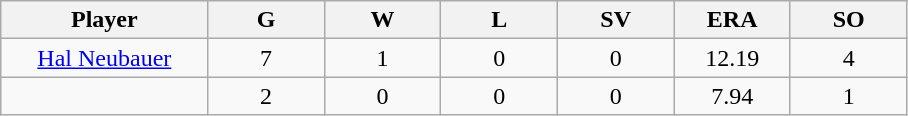<table class="wikitable sortable">
<tr>
<th bgcolor="#DDDDFF" width="16%">Player</th>
<th bgcolor="#DDDDFF" width="9%">G</th>
<th bgcolor="#DDDDFF" width="9%">W</th>
<th bgcolor="#DDDDFF" width="9%">L</th>
<th bgcolor="#DDDDFF" width="9%">SV</th>
<th bgcolor="#DDDDFF" width="9%">ERA</th>
<th bgcolor="#DDDDFF" width="9%">SO</th>
</tr>
<tr align="center">
<td><a href='#'>Hal Neubauer</a></td>
<td>7</td>
<td>1</td>
<td>0</td>
<td>0</td>
<td>12.19</td>
<td>4</td>
</tr>
<tr align=center>
<td></td>
<td>2</td>
<td>0</td>
<td>0</td>
<td>0</td>
<td>7.94</td>
<td>1</td>
</tr>
</table>
